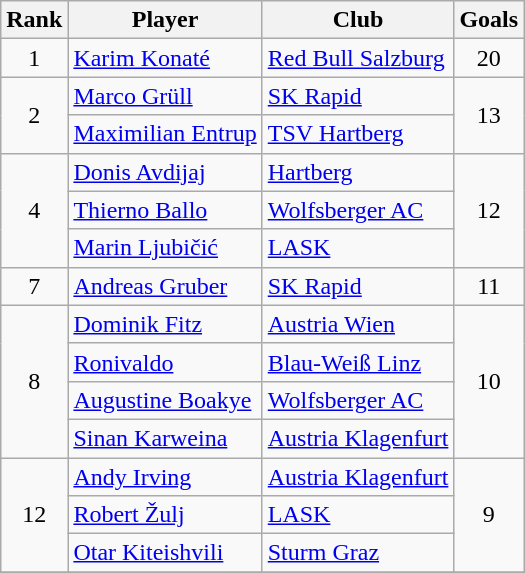<table class="wikitable" style="text-align:center">
<tr>
<th>Rank</th>
<th>Player</th>
<th>Club</th>
<th>Goals</th>
</tr>
<tr>
<td rowspan="1">1</td>
<td align="left"> <a href='#'>Karim Konaté</a></td>
<td align="left"><a href='#'>Red Bull Salzburg</a></td>
<td>20</td>
</tr>
<tr>
<td rowspan="2">2</td>
<td align="left"> <a href='#'>Marco Grüll</a></td>
<td align="left"><a href='#'>SK Rapid</a></td>
<td rowspan="2">13</td>
</tr>
<tr>
<td align="left"> <a href='#'>Maximilian Entrup</a></td>
<td align="left"><a href='#'>TSV Hartberg</a></td>
</tr>
<tr>
<td rowspan="3">4</td>
<td align="left"> <a href='#'>Donis Avdijaj</a></td>
<td align="left"><a href='#'>Hartberg</a></td>
<td rowspan="3">12</td>
</tr>
<tr>
<td align="left"> <a href='#'>Thierno Ballo</a></td>
<td align="left"><a href='#'>Wolfsberger AC</a></td>
</tr>
<tr>
<td align="left"> <a href='#'>Marin Ljubičić</a></td>
<td align="left"><a href='#'>LASK</a></td>
</tr>
<tr>
<td rowspan="1">7</td>
<td align="left"> <a href='#'>Andreas Gruber</a></td>
<td align="left"><a href='#'>SK Rapid</a></td>
<td rowspan="1">11</td>
</tr>
<tr>
<td rowspan="4">8</td>
<td align="left"> <a href='#'>Dominik Fitz</a></td>
<td align="left"><a href='#'>Austria Wien</a></td>
<td rowspan="4">10</td>
</tr>
<tr>
<td align="left"> <a href='#'>Ronivaldo</a></td>
<td align="left"><a href='#'>Blau-Weiß Linz</a></td>
</tr>
<tr>
<td align="left"> <a href='#'>Augustine Boakye</a></td>
<td align="left"><a href='#'>Wolfsberger AC</a></td>
</tr>
<tr>
<td align="left"> <a href='#'>Sinan Karweina</a></td>
<td align="left"><a href='#'>Austria Klagenfurt</a></td>
</tr>
<tr>
<td rowspan="3">12</td>
<td align="left"> <a href='#'>Andy Irving</a></td>
<td align="left"><a href='#'>Austria Klagenfurt</a></td>
<td rowspan="3">9</td>
</tr>
<tr>
<td align="left"> <a href='#'>Robert Žulj</a></td>
<td align="left"><a href='#'>LASK</a></td>
</tr>
<tr>
<td align="left"> <a href='#'>Otar Kiteishvili</a></td>
<td align="left"><a href='#'>Sturm Graz</a></td>
</tr>
<tr>
</tr>
</table>
